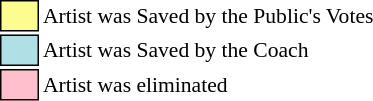<table class="toccolours" style="font-size: 90%; white-space: nowrap;”">
<tr>
<td style="background:#fdfc8f; border:1px solid black;">      </td>
<td>Artist was Saved by the Public's Votes</td>
</tr>
<tr>
<td style="background:#b0e0e6; border:1px solid black;">      </td>
<td>Artist was Saved by the Coach</td>
</tr>
<tr>
<td style="background:pink; border:1px solid black;">      </td>
<td>Artist was eliminated</td>
</tr>
</table>
